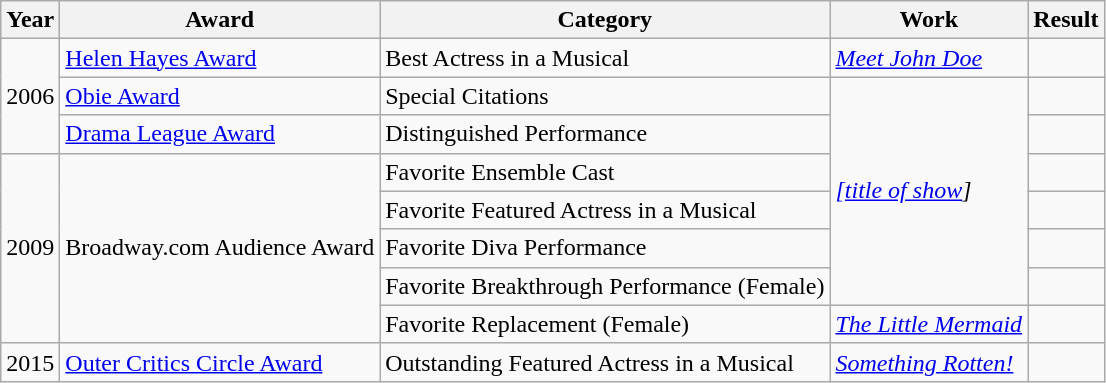<table class="wikitable">
<tr>
<th>Year</th>
<th>Award</th>
<th>Category</th>
<th>Work</th>
<th>Result</th>
</tr>
<tr>
<td rowspan="3">2006</td>
<td><a href='#'>Helen Hayes Award</a></td>
<td>Best Actress in a Musical</td>
<td><em><a href='#'>Meet John Doe</a></em></td>
<td></td>
</tr>
<tr>
<td><a href='#'>Obie Award</a></td>
<td>Special Citations</td>
<td rowspan="6"><em><a href='#'>[title of show</a>]</em></td>
<td></td>
</tr>
<tr>
<td><a href='#'>Drama League Award</a></td>
<td>Distinguished Performance</td>
<td></td>
</tr>
<tr>
<td rowspan="5">2009</td>
<td rowspan="5">Broadway.com Audience Award</td>
<td>Favorite Ensemble Cast</td>
<td></td>
</tr>
<tr>
<td>Favorite Featured Actress in a Musical</td>
<td></td>
</tr>
<tr>
<td>Favorite Diva Performance</td>
<td></td>
</tr>
<tr>
<td>Favorite Breakthrough Performance (Female)</td>
<td></td>
</tr>
<tr>
<td>Favorite Replacement (Female)</td>
<td><em><a href='#'>The Little Mermaid</a></em></td>
<td></td>
</tr>
<tr>
<td>2015</td>
<td><a href='#'>Outer Critics Circle Award</a></td>
<td>Outstanding Featured Actress in a Musical</td>
<td><em><a href='#'>Something Rotten!</a></em></td>
<td></td>
</tr>
</table>
